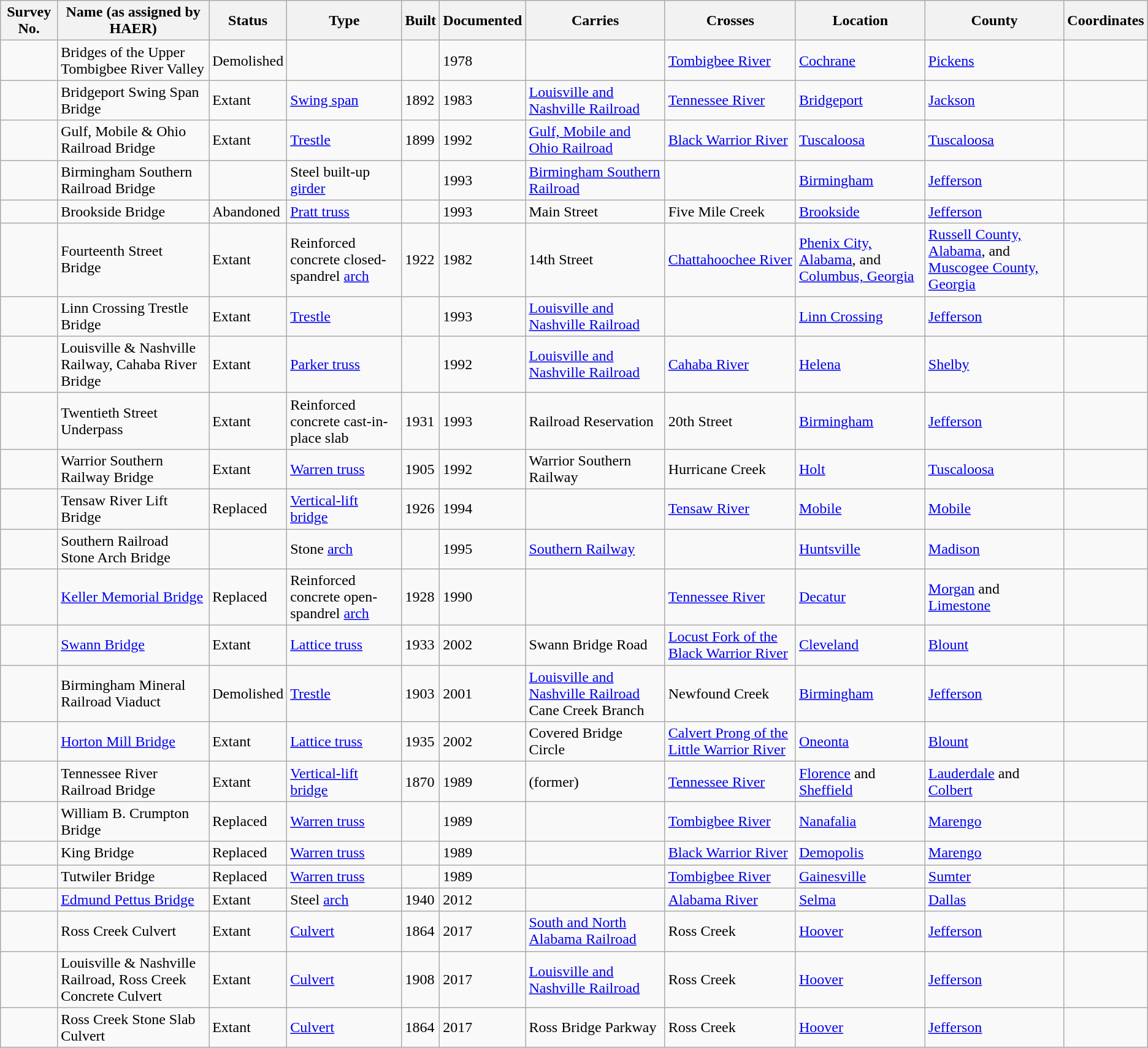<table class="wikitable sortable">
<tr>
<th>Survey No.</th>
<th>Name (as assigned by HAER)</th>
<th>Status</th>
<th>Type</th>
<th>Built</th>
<th>Documented</th>
<th>Carries</th>
<th>Crosses</th>
<th>Location</th>
<th>County</th>
<th>Coordinates</th>
</tr>
<tr>
<td></td>
<td>Bridges of the Upper Tombigbee River Valley</td>
<td>Demolished</td>
<td></td>
<td></td>
<td>1978</td>
<td></td>
<td><a href='#'>Tombigbee River</a></td>
<td><a href='#'>Cochrane</a></td>
<td><a href='#'>Pickens</a></td>
<td></td>
</tr>
<tr>
<td></td>
<td>Bridgeport Swing Span Bridge</td>
<td>Extant</td>
<td><a href='#'>Swing span</a></td>
<td>1892</td>
<td>1983</td>
<td><a href='#'>Louisville and Nashville Railroad</a></td>
<td><a href='#'>Tennessee River</a></td>
<td><a href='#'>Bridgeport</a></td>
<td><a href='#'>Jackson</a></td>
<td></td>
</tr>
<tr>
<td></td>
<td>Gulf, Mobile & Ohio Railroad Bridge</td>
<td>Extant</td>
<td><a href='#'>Trestle</a></td>
<td>1899</td>
<td>1992</td>
<td><a href='#'>Gulf, Mobile and Ohio Railroad</a></td>
<td><a href='#'>Black Warrior River</a></td>
<td><a href='#'>Tuscaloosa</a></td>
<td><a href='#'>Tuscaloosa</a></td>
<td></td>
</tr>
<tr>
<td></td>
<td>Birmingham Southern Railroad Bridge</td>
<td></td>
<td>Steel built-up <a href='#'>girder</a></td>
<td></td>
<td>1993</td>
<td><a href='#'>Birmingham Southern Railroad</a></td>
<td></td>
<td><a href='#'>Birmingham</a></td>
<td><a href='#'>Jefferson</a></td>
<td></td>
</tr>
<tr>
<td></td>
<td>Brookside Bridge</td>
<td>Abandoned</td>
<td><a href='#'>Pratt truss</a></td>
<td></td>
<td>1993</td>
<td>Main Street</td>
<td>Five Mile Creek</td>
<td><a href='#'>Brookside</a></td>
<td><a href='#'>Jefferson</a></td>
<td></td>
</tr>
<tr>
<td></td>
<td>Fourteenth Street Bridge</td>
<td>Extant</td>
<td>Reinforced concrete closed-spandrel <a href='#'>arch</a></td>
<td>1922</td>
<td>1982</td>
<td>14th Street</td>
<td><a href='#'>Chattahoochee River</a></td>
<td><a href='#'>Phenix City, Alabama</a>, and <a href='#'>Columbus, Georgia</a></td>
<td><a href='#'>Russell County, Alabama</a>, and <a href='#'>Muscogee County, Georgia</a></td>
<td></td>
</tr>
<tr>
<td></td>
<td>Linn Crossing Trestle Bridge</td>
<td>Extant</td>
<td><a href='#'>Trestle</a></td>
<td></td>
<td>1993</td>
<td><a href='#'>Louisville and Nashville Railroad</a></td>
<td></td>
<td><a href='#'>Linn Crossing</a></td>
<td><a href='#'>Jefferson</a></td>
<td></td>
</tr>
<tr>
<td></td>
<td>Louisville & Nashville Railway, Cahaba River Bridge</td>
<td>Extant</td>
<td><a href='#'>Parker truss</a></td>
<td></td>
<td>1992</td>
<td><a href='#'>Louisville and Nashville Railroad</a></td>
<td><a href='#'>Cahaba River</a></td>
<td><a href='#'>Helena</a></td>
<td><a href='#'>Shelby</a></td>
<td></td>
</tr>
<tr>
<td></td>
<td>Twentieth Street Underpass</td>
<td>Extant</td>
<td>Reinforced concrete cast-in-place slab</td>
<td>1931</td>
<td>1993</td>
<td>Railroad Reservation</td>
<td>20th Street</td>
<td><a href='#'>Birmingham</a></td>
<td><a href='#'>Jefferson</a></td>
<td></td>
</tr>
<tr>
<td></td>
<td>Warrior Southern Railway Bridge</td>
<td>Extant</td>
<td><a href='#'>Warren truss</a></td>
<td>1905</td>
<td>1992</td>
<td>Warrior Southern Railway</td>
<td>Hurricane Creek</td>
<td><a href='#'>Holt</a></td>
<td><a href='#'>Tuscaloosa</a></td>
<td></td>
</tr>
<tr>
<td></td>
<td>Tensaw River Lift Bridge</td>
<td>Replaced</td>
<td><a href='#'>Vertical-lift bridge</a></td>
<td>1926</td>
<td>1994</td>
<td></td>
<td><a href='#'>Tensaw River</a></td>
<td><a href='#'>Mobile</a></td>
<td><a href='#'>Mobile</a></td>
<td></td>
</tr>
<tr>
<td></td>
<td>Southern Railroad Stone Arch Bridge</td>
<td></td>
<td>Stone <a href='#'>arch</a></td>
<td></td>
<td>1995</td>
<td><a href='#'>Southern Railway</a></td>
<td></td>
<td><a href='#'>Huntsville</a></td>
<td><a href='#'>Madison</a></td>
<td></td>
</tr>
<tr>
<td></td>
<td><a href='#'>Keller Memorial Bridge</a></td>
<td>Replaced</td>
<td>Reinforced concrete open-spandrel <a href='#'>arch</a></td>
<td>1928</td>
<td>1990</td>
<td></td>
<td><a href='#'>Tennessee River</a></td>
<td><a href='#'>Decatur</a></td>
<td><a href='#'>Morgan</a> and <a href='#'>Limestone</a></td>
<td></td>
</tr>
<tr>
<td></td>
<td><a href='#'>Swann Bridge</a></td>
<td>Extant</td>
<td><a href='#'>Lattice truss</a></td>
<td>1933</td>
<td>2002</td>
<td>Swann Bridge Road</td>
<td><a href='#'>Locust Fork of the Black Warrior River</a></td>
<td><a href='#'>Cleveland</a></td>
<td><a href='#'>Blount</a></td>
<td></td>
</tr>
<tr>
<td></td>
<td>Birmingham Mineral Railroad Viaduct</td>
<td>Demolished</td>
<td><a href='#'>Trestle</a></td>
<td>1903</td>
<td>2001</td>
<td><a href='#'>Louisville and Nashville Railroad</a> Cane Creek Branch</td>
<td>Newfound Creek</td>
<td><a href='#'>Birmingham</a></td>
<td><a href='#'>Jefferson</a></td>
<td></td>
</tr>
<tr>
<td></td>
<td><a href='#'>Horton Mill Bridge</a></td>
<td>Extant</td>
<td><a href='#'>Lattice truss</a></td>
<td>1935</td>
<td>2002</td>
<td>Covered Bridge Circle</td>
<td><a href='#'>Calvert Prong of the Little Warrior River</a></td>
<td><a href='#'>Oneonta</a></td>
<td><a href='#'>Blount</a></td>
<td></td>
</tr>
<tr>
<td></td>
<td>Tennessee River Railroad Bridge</td>
<td>Extant</td>
<td><a href='#'>Vertical-lift bridge</a></td>
<td>1870</td>
<td>1989</td>
<td> (former)</td>
<td><a href='#'>Tennessee River</a></td>
<td><a href='#'>Florence</a> and <a href='#'>Sheffield</a></td>
<td><a href='#'>Lauderdale</a> and <a href='#'>Colbert</a></td>
<td></td>
</tr>
<tr>
<td></td>
<td>William B. Crumpton Bridge</td>
<td>Replaced</td>
<td><a href='#'>Warren truss</a></td>
<td></td>
<td>1989</td>
<td></td>
<td><a href='#'>Tombigbee River</a></td>
<td><a href='#'>Nanafalia</a></td>
<td><a href='#'>Marengo</a></td>
<td></td>
</tr>
<tr>
<td></td>
<td>King Bridge</td>
<td>Replaced</td>
<td><a href='#'>Warren truss</a></td>
<td></td>
<td>1989</td>
<td></td>
<td><a href='#'>Black Warrior River</a></td>
<td><a href='#'>Demopolis</a></td>
<td><a href='#'>Marengo</a></td>
<td></td>
</tr>
<tr>
<td></td>
<td>Tutwiler Bridge</td>
<td>Replaced</td>
<td><a href='#'>Warren truss</a></td>
<td></td>
<td>1989</td>
<td></td>
<td><a href='#'>Tombigbee River</a></td>
<td><a href='#'>Gainesville</a></td>
<td><a href='#'>Sumter</a></td>
<td></td>
</tr>
<tr>
<td></td>
<td><a href='#'>Edmund Pettus Bridge</a></td>
<td>Extant</td>
<td>Steel <a href='#'>arch</a></td>
<td>1940</td>
<td>2012</td>
<td></td>
<td><a href='#'>Alabama River</a></td>
<td><a href='#'>Selma</a></td>
<td><a href='#'>Dallas</a></td>
<td></td>
</tr>
<tr>
<td></td>
<td>Ross Creek Culvert</td>
<td>Extant</td>
<td><a href='#'>Culvert</a></td>
<td>1864</td>
<td>2017</td>
<td><a href='#'>South and North Alabama Railroad</a></td>
<td>Ross Creek</td>
<td><a href='#'>Hoover</a></td>
<td><a href='#'>Jefferson</a></td>
<td></td>
</tr>
<tr>
<td></td>
<td>Louisville & Nashville Railroad, Ross Creek Concrete Culvert</td>
<td>Extant</td>
<td><a href='#'>Culvert</a></td>
<td>1908</td>
<td>2017</td>
<td><a href='#'>Louisville and Nashville Railroad</a></td>
<td>Ross Creek</td>
<td><a href='#'>Hoover</a></td>
<td><a href='#'>Jefferson</a></td>
<td></td>
</tr>
<tr>
<td></td>
<td>Ross Creek Stone Slab Culvert</td>
<td>Extant</td>
<td><a href='#'>Culvert</a></td>
<td>1864</td>
<td>2017</td>
<td>Ross Bridge Parkway</td>
<td>Ross Creek</td>
<td><a href='#'>Hoover</a></td>
<td><a href='#'>Jefferson</a></td>
<td></td>
</tr>
</table>
